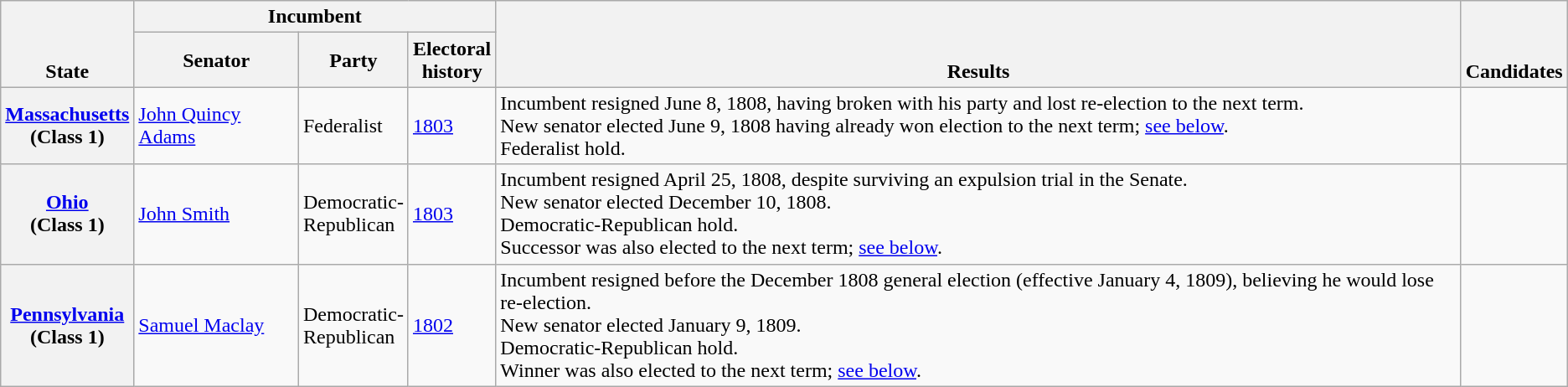<table class=wikitable>
<tr valign=bottom>
<th rowspan=2>State</th>
<th colspan=3>Incumbent</th>
<th rowspan=2>Results</th>
<th rowspan=2>Candidates</th>
</tr>
<tr>
<th>Senator</th>
<th>Party</th>
<th>Electoral<br>history</th>
</tr>
<tr>
<th><a href='#'>Massachusetts</a><br>(Class 1)</th>
<td><a href='#'>John Quincy Adams</a></td>
<td>Federalist</td>
<td><a href='#'>1803</a></td>
<td>Incumbent resigned June 8, 1808, having broken with his party and lost re-election to the next term.<br>New senator elected June 9, 1808 having already won election to the next term; <a href='#'>see below</a>.<br>Federalist hold.</td>
<td nowrap></td>
</tr>
<tr>
<th><a href='#'>Ohio</a><br>(Class 1)</th>
<td><a href='#'>John Smith</a></td>
<td>Democratic-<br>Republican</td>
<td><a href='#'>1803</a></td>
<td>Incumbent resigned April 25, 1808, despite surviving an expulsion trial in the Senate.<br>New senator elected December 10, 1808.<br>Democratic-Republican hold.<br>Successor was also elected to the next term; <a href='#'>see below</a>.</td>
<td nowrap></td>
</tr>
<tr>
<th><a href='#'>Pennsylvania</a><br>(Class 1)</th>
<td><a href='#'>Samuel Maclay</a></td>
<td>Democratic-<br>Republican</td>
<td><a href='#'>1802</a></td>
<td>Incumbent resigned before the December 1808 general election (effective January 4, 1809), believing he would lose re-election.<br>New senator elected January 9, 1809.<br>Democratic-Republican hold.<br>Winner was also elected to the next term; <a href='#'>see below</a>.</td>
<td nowrap></td>
</tr>
</table>
